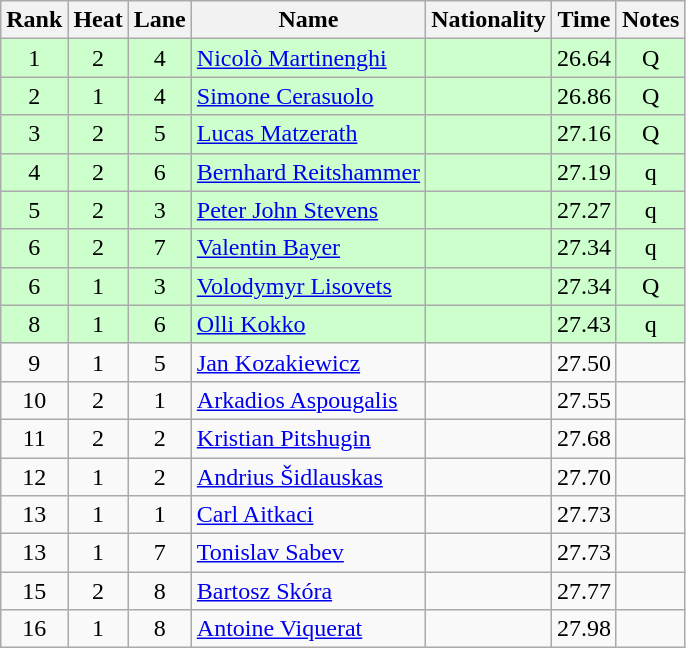<table class="wikitable sortable" style="text-align:center">
<tr>
<th>Rank</th>
<th>Heat</th>
<th>Lane</th>
<th>Name</th>
<th>Nationality</th>
<th>Time</th>
<th>Notes</th>
</tr>
<tr bgcolor=ccffcc>
<td>1</td>
<td>2</td>
<td>4</td>
<td align=left><a href='#'>Nicolò Martinenghi</a></td>
<td align=left></td>
<td>26.64</td>
<td>Q</td>
</tr>
<tr bgcolor=ccffcc>
<td>2</td>
<td>1</td>
<td>4</td>
<td align=left><a href='#'>Simone Cerasuolo</a></td>
<td align=left></td>
<td>26.86</td>
<td>Q</td>
</tr>
<tr bgcolor=ccffcc>
<td>3</td>
<td>2</td>
<td>5</td>
<td align=left><a href='#'>Lucas Matzerath</a></td>
<td align=left></td>
<td>27.16</td>
<td>Q</td>
</tr>
<tr bgcolor=ccffcc>
<td>4</td>
<td>2</td>
<td>6</td>
<td align=left><a href='#'>Bernhard Reitshammer</a></td>
<td align=left></td>
<td>27.19</td>
<td>q</td>
</tr>
<tr bgcolor=ccffcc>
<td>5</td>
<td>2</td>
<td>3</td>
<td align=left><a href='#'>Peter John Stevens</a></td>
<td align=left></td>
<td>27.27</td>
<td>q</td>
</tr>
<tr bgcolor=ccffcc>
<td>6</td>
<td>2</td>
<td>7</td>
<td align=left><a href='#'>Valentin Bayer</a></td>
<td align=left></td>
<td>27.34</td>
<td>q</td>
</tr>
<tr bgcolor=ccffcc>
<td>6</td>
<td>1</td>
<td>3</td>
<td align=left><a href='#'>Volodymyr Lisovets</a></td>
<td align=left></td>
<td>27.34</td>
<td>Q</td>
</tr>
<tr bgcolor=ccffcc>
<td>8</td>
<td>1</td>
<td>6</td>
<td align=left><a href='#'>Olli Kokko</a></td>
<td align=left></td>
<td>27.43</td>
<td>q</td>
</tr>
<tr>
<td>9</td>
<td>1</td>
<td>5</td>
<td align=left><a href='#'>Jan Kozakiewicz</a></td>
<td align=left></td>
<td>27.50</td>
<td></td>
</tr>
<tr>
<td>10</td>
<td>2</td>
<td>1</td>
<td align=left><a href='#'>Arkadios Aspougalis</a></td>
<td align=left></td>
<td>27.55</td>
<td></td>
</tr>
<tr>
<td>11</td>
<td>2</td>
<td>2</td>
<td align=left><a href='#'>Kristian Pitshugin</a></td>
<td align=left></td>
<td>27.68</td>
<td></td>
</tr>
<tr>
<td>12</td>
<td>1</td>
<td>2</td>
<td align=left><a href='#'>Andrius Šidlauskas</a></td>
<td align=left></td>
<td>27.70</td>
<td></td>
</tr>
<tr>
<td>13</td>
<td>1</td>
<td>1</td>
<td align=left><a href='#'>Carl Aitkaci</a></td>
<td align=left></td>
<td>27.73</td>
<td></td>
</tr>
<tr>
<td>13</td>
<td>1</td>
<td>7</td>
<td align=left><a href='#'>Tonislav Sabev</a></td>
<td align=left></td>
<td>27.73</td>
<td></td>
</tr>
<tr>
<td>15</td>
<td>2</td>
<td>8</td>
<td align=left><a href='#'>Bartosz Skóra</a></td>
<td align=left></td>
<td>27.77</td>
<td></td>
</tr>
<tr>
<td>16</td>
<td>1</td>
<td>8</td>
<td align=left><a href='#'>Antoine Viquerat</a></td>
<td align=left></td>
<td>27.98</td>
<td></td>
</tr>
</table>
